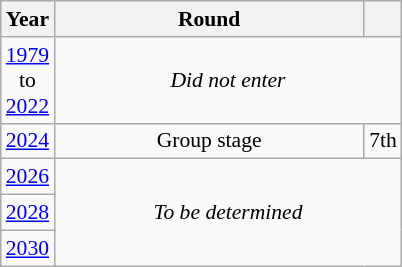<table class="wikitable" style="text-align: center; font-size:90%">
<tr>
<th>Year</th>
<th style="width:200px">Round</th>
<th></th>
</tr>
<tr>
<td><a href='#'>1979</a><br>to<br><a href='#'>2022</a></td>
<td colspan="2"><em>Did not enter</em></td>
</tr>
<tr>
<td><a href='#'>2024</a></td>
<td>Group stage</td>
<td>7th</td>
</tr>
<tr>
<td><a href='#'>2026</a></td>
<td colspan="2" rowspan="3"><em>To be determined</em></td>
</tr>
<tr>
<td><a href='#'>2028</a></td>
</tr>
<tr>
<td><a href='#'>2030</a></td>
</tr>
</table>
